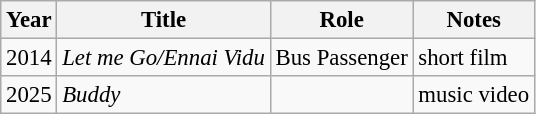<table class="wikitable sortable" style="font-size: 95%;">
<tr>
<th>Year</th>
<th>Title</th>
<th class="unsortable">Role</th>
<th class="unsortable">Notes</th>
</tr>
<tr>
<td rowspan="1">2014</td>
<td><em>Let me Go/Ennai Vidu</em></td>
<td>Bus Passenger</td>
<td>short film</td>
</tr>
<tr>
<td>2025</td>
<td><em> Buddy</em></td>
<td></td>
<td>music video</td>
</tr>
</table>
